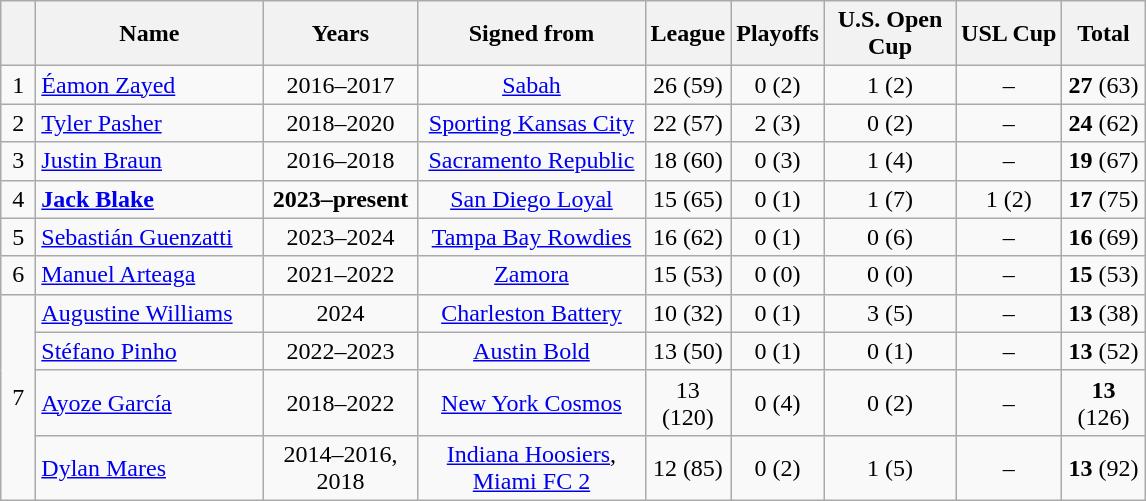<table class="wikitable sortable" style="text-align:center;">
<tr>
<th style="width: 1em;"></th>
<th style="width: 9em;">Name</th>
<th style="width: 6em;">Years</th>
<th style="width: 9em;">Signed from</th>
<th style="width: 3em;">League</th>
<th style="width: 3em;">Playoffs</th>
<th style="width: 5em;">U.S. Open Cup</th>
<th>USL Cup</th>
<th style="width: 3em;">Total</th>
</tr>
<tr>
<td>1</td>
<td align="left"> <a href='#'>Éamon Zayed</a></td>
<td>2016–2017</td>
<td><a href='#'>Sabah</a></td>
<td>26 (59)</td>
<td>0 (2)</td>
<td>1 (2)</td>
<td>–</td>
<td><strong>27</strong> (63)</td>
</tr>
<tr>
<td>2</td>
<td align="left"> <a href='#'>Tyler Pasher</a></td>
<td>2018–2020</td>
<td><a href='#'>Sporting Kansas City</a></td>
<td>22 (57)</td>
<td>2 (3)</td>
<td>0 (2)</td>
<td>–</td>
<td><strong>24</strong> (62)</td>
</tr>
<tr>
<td>3</td>
<td align="left"> <a href='#'>Justin Braun</a></td>
<td>2016–2018</td>
<td><a href='#'>Sacramento Republic</a></td>
<td>18 (60)</td>
<td>0 (3)</td>
<td>1 (4)</td>
<td>–</td>
<td><strong>19</strong> (67)</td>
</tr>
<tr>
<td>4</td>
<td align="left"> <strong><a href='#'>Jack Blake</a></strong></td>
<td><strong>2023–present</strong></td>
<td><a href='#'>San Diego Loyal</a></td>
<td>15 (65)</td>
<td>0 (1)</td>
<td>1 (7)</td>
<td>1 (2)</td>
<td><strong>17</strong> (75)</td>
</tr>
<tr>
<td>5</td>
<td align="left"> <a href='#'>Sebastián Guenzatti</a></td>
<td>2023–2024</td>
<td><a href='#'>Tampa Bay Rowdies</a></td>
<td>16 (62)</td>
<td>0 (1)</td>
<td>0 (6)</td>
<td>–</td>
<td><strong>16</strong> (69)</td>
</tr>
<tr>
<td>6</td>
<td align="left"> <a href='#'>Manuel Arteaga</a></td>
<td>2021–2022</td>
<td><a href='#'>Zamora</a></td>
<td>15 (53)</td>
<td>0 (0)</td>
<td>0 (0)</td>
<td>–</td>
<td><strong>15</strong> (53)</td>
</tr>
<tr>
<td rowspan="4">7</td>
<td align="left"> <a href='#'>Augustine Williams</a></td>
<td>2024</td>
<td><a href='#'>Charleston Battery</a></td>
<td>10 (32)</td>
<td>0 (1)</td>
<td>3 (5)</td>
<td>–</td>
<td><strong>13</strong> (38)</td>
</tr>
<tr>
<td align="left"> <a href='#'>Stéfano Pinho</a></td>
<td>2022–2023</td>
<td><a href='#'>Austin Bold</a></td>
<td>13 (50)</td>
<td>0 (1)</td>
<td>0 (1)</td>
<td>–</td>
<td><strong>13</strong> (52)</td>
</tr>
<tr>
<td align="left"> <a href='#'>Ayoze García</a></td>
<td>2018–2022</td>
<td><a href='#'>New York Cosmos</a></td>
<td>13 (120)</td>
<td>0 (4)</td>
<td>0 (2)</td>
<td>–</td>
<td><strong>13</strong> (126)</td>
</tr>
<tr>
<td align="left"> <a href='#'>Dylan Mares</a></td>
<td>2014–2016,<br>2018</td>
<td><a href='#'>Indiana Hoosiers</a>,<br><a href='#'>Miami FC 2</a></td>
<td>12 (85)</td>
<td>0 (2)</td>
<td>1 (5)</td>
<td>–</td>
<td><strong>13</strong> (92)</td>
</tr>
</table>
